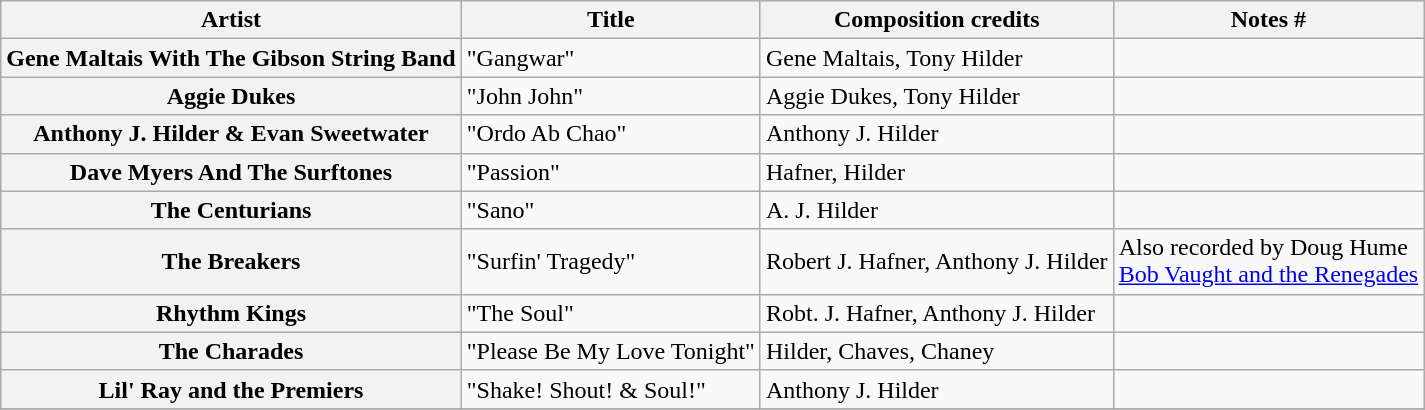<table class="wikitable plainrowheaders sortable">
<tr>
<th scope="col" class="unsortable">Artist</th>
<th scope="col">Title</th>
<th scope="col">Composition credits</th>
<th scope="col" class="unsortable">Notes #</th>
</tr>
<tr>
<th scope="row">Gene Maltais With The Gibson String Band</th>
<td>"Gangwar"</td>
<td>Gene Maltais, Tony Hilder</td>
<td></td>
</tr>
<tr>
<th scope="row">Aggie Dukes</th>
<td>"John John"</td>
<td>Aggie Dukes, Tony Hilder</td>
<td></td>
</tr>
<tr>
<th scope="row">Anthony J. Hilder & Evan Sweetwater</th>
<td>"Ordo Ab Chao"</td>
<td>Anthony J. Hilder</td>
<td></td>
</tr>
<tr>
<th scope="row">Dave Myers And The Surftones</th>
<td>"Passion"</td>
<td>Hafner, Hilder</td>
<td></td>
</tr>
<tr>
<th scope="row">The Centurians</th>
<td>"Sano"</td>
<td>A. J. Hilder</td>
<td></td>
</tr>
<tr>
<th scope="row">The Breakers</th>
<td>"Surfin' Tragedy"</td>
<td>Robert J. Hafner, Anthony J. Hilder</td>
<td>Also recorded by Doug Hume<br><a href='#'>Bob Vaught and the Renegades</a></td>
</tr>
<tr>
<th scope="row">Rhythm Kings</th>
<td>"The Soul"</td>
<td>Robt. J. Hafner, Anthony J. Hilder</td>
<td></td>
</tr>
<tr>
<th scope="row">The Charades</th>
<td>"Please Be My Love Tonight"</td>
<td>Hilder, Chaves, Chaney</td>
<td></td>
</tr>
<tr>
<th scope="row">Lil' Ray and the Premiers</th>
<td>"Shake! Shout! & Soul!"</td>
<td>Anthony J. Hilder</td>
<td></td>
</tr>
<tr>
</tr>
</table>
